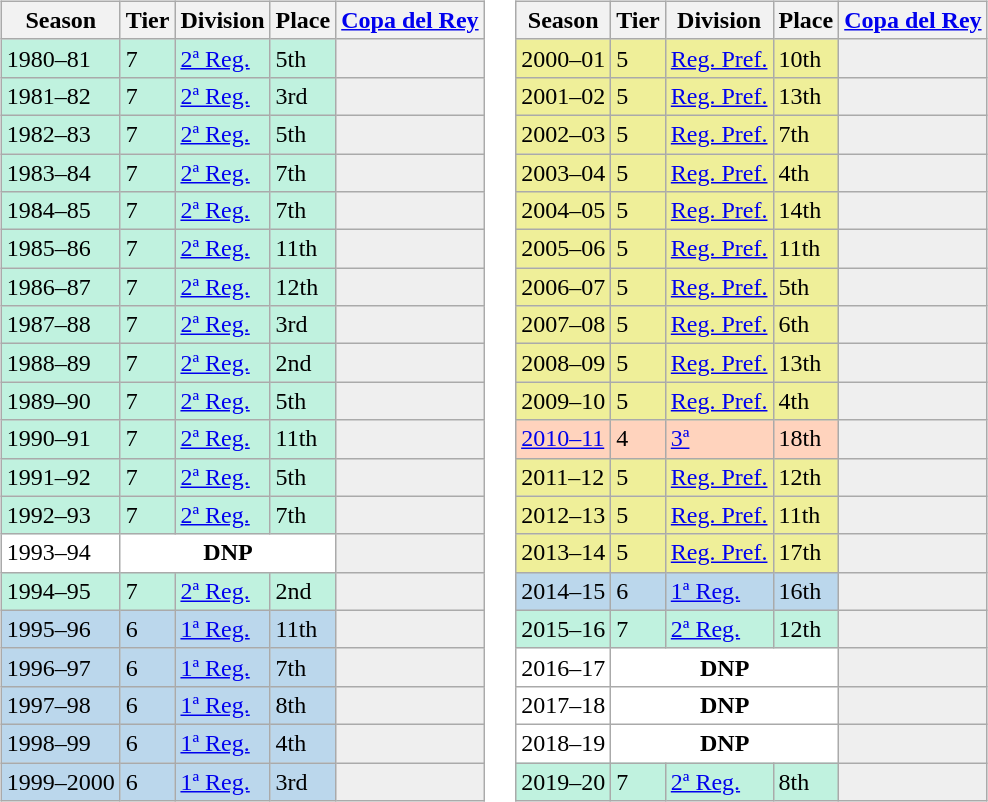<table>
<tr>
<td valign="top" width=0%><br><table class="wikitable">
<tr style="background:#f0f6fa;">
<th>Season</th>
<th>Tier</th>
<th>Division</th>
<th>Place</th>
<th><a href='#'>Copa del Rey</a></th>
</tr>
<tr>
<td style="background:#C0F2DF;">1980–81</td>
<td style="background:#C0F2DF;">7</td>
<td style="background:#C0F2DF;"><a href='#'>2ª Reg.</a></td>
<td style="background:#C0F2DF;">5th</td>
<th style="background:#efefef;"></th>
</tr>
<tr>
<td style="background:#C0F2DF;">1981–82</td>
<td style="background:#C0F2DF;">7</td>
<td style="background:#C0F2DF;"><a href='#'>2ª Reg.</a></td>
<td style="background:#C0F2DF;">3rd</td>
<th style="background:#efefef;"></th>
</tr>
<tr>
<td style="background:#C0F2DF;">1982–83</td>
<td style="background:#C0F2DF;">7</td>
<td style="background:#C0F2DF;"><a href='#'>2ª Reg.</a></td>
<td style="background:#C0F2DF;">5th</td>
<th style="background:#efefef;"></th>
</tr>
<tr>
<td style="background:#C0F2DF;">1983–84</td>
<td style="background:#C0F2DF;">7</td>
<td style="background:#C0F2DF;"><a href='#'>2ª Reg.</a></td>
<td style="background:#C0F2DF;">7th</td>
<th style="background:#efefef;"></th>
</tr>
<tr>
<td style="background:#C0F2DF;">1984–85</td>
<td style="background:#C0F2DF;">7</td>
<td style="background:#C0F2DF;"><a href='#'>2ª Reg.</a></td>
<td style="background:#C0F2DF;">7th</td>
<th style="background:#efefef;"></th>
</tr>
<tr>
<td style="background:#C0F2DF;">1985–86</td>
<td style="background:#C0F2DF;">7</td>
<td style="background:#C0F2DF;"><a href='#'>2ª Reg.</a></td>
<td style="background:#C0F2DF;">11th</td>
<th style="background:#efefef;"></th>
</tr>
<tr>
<td style="background:#C0F2DF;">1986–87</td>
<td style="background:#C0F2DF;">7</td>
<td style="background:#C0F2DF;"><a href='#'>2ª Reg.</a></td>
<td style="background:#C0F2DF;">12th</td>
<th style="background:#efefef;"></th>
</tr>
<tr>
<td style="background:#C0F2DF;">1987–88</td>
<td style="background:#C0F2DF;">7</td>
<td style="background:#C0F2DF;"><a href='#'>2ª Reg.</a></td>
<td style="background:#C0F2DF;">3rd</td>
<th style="background:#efefef;"></th>
</tr>
<tr>
<td style="background:#C0F2DF;">1988–89</td>
<td style="background:#C0F2DF;">7</td>
<td style="background:#C0F2DF;"><a href='#'>2ª Reg.</a></td>
<td style="background:#C0F2DF;">2nd</td>
<th style="background:#efefef;"></th>
</tr>
<tr>
<td style="background:#C0F2DF;">1989–90</td>
<td style="background:#C0F2DF;">7</td>
<td style="background:#C0F2DF;"><a href='#'>2ª Reg.</a></td>
<td style="background:#C0F2DF;">5th</td>
<th style="background:#efefef;"></th>
</tr>
<tr>
<td style="background:#C0F2DF;">1990–91</td>
<td style="background:#C0F2DF;">7</td>
<td style="background:#C0F2DF;"><a href='#'>2ª Reg.</a></td>
<td style="background:#C0F2DF;">11th</td>
<th style="background:#efefef;"></th>
</tr>
<tr>
<td style="background:#C0F2DF;">1991–92</td>
<td style="background:#C0F2DF;">7</td>
<td style="background:#C0F2DF;"><a href='#'>2ª Reg.</a></td>
<td style="background:#C0F2DF;">5th</td>
<th style="background:#efefef;"></th>
</tr>
<tr>
<td style="background:#C0F2DF;">1992–93</td>
<td style="background:#C0F2DF;">7</td>
<td style="background:#C0F2DF;"><a href='#'>2ª Reg.</a></td>
<td style="background:#C0F2DF;">7th</td>
<th style="background:#efefef;"></th>
</tr>
<tr>
<td style="background:#FFFFFF;">1993–94</td>
<th style="background:#FFFFFF;" colspan="3">DNP</th>
<th style="background:#efefef;"></th>
</tr>
<tr>
<td style="background:#C0F2DF;">1994–95</td>
<td style="background:#C0F2DF;">7</td>
<td style="background:#C0F2DF;"><a href='#'>2ª Reg.</a></td>
<td style="background:#C0F2DF;">2nd</td>
<th style="background:#efefef;"></th>
</tr>
<tr>
<td style="background:#BBD7EC;">1995–96</td>
<td style="background:#BBD7EC;">6</td>
<td style="background:#BBD7EC;"><a href='#'>1ª Reg.</a></td>
<td style="background:#BBD7EC;">11th</td>
<th style="background:#efefef;"></th>
</tr>
<tr>
<td style="background:#BBD7EC;">1996–97</td>
<td style="background:#BBD7EC;">6</td>
<td style="background:#BBD7EC;"><a href='#'>1ª Reg.</a></td>
<td style="background:#BBD7EC;">7th</td>
<th style="background:#efefef;"></th>
</tr>
<tr>
<td style="background:#BBD7EC;">1997–98</td>
<td style="background:#BBD7EC;">6</td>
<td style="background:#BBD7EC;"><a href='#'>1ª Reg.</a></td>
<td style="background:#BBD7EC;">8th</td>
<th style="background:#efefef;"></th>
</tr>
<tr>
<td style="background:#BBD7EC;">1998–99</td>
<td style="background:#BBD7EC;">6</td>
<td style="background:#BBD7EC;"><a href='#'>1ª Reg.</a></td>
<td style="background:#BBD7EC;">4th</td>
<th style="background:#efefef;"></th>
</tr>
<tr>
<td style="background:#BBD7EC;">1999–2000</td>
<td style="background:#BBD7EC;">6</td>
<td style="background:#BBD7EC;"><a href='#'>1ª Reg.</a></td>
<td style="background:#BBD7EC;">3rd</td>
<th style="background:#efefef;"></th>
</tr>
</table>
</td>
<td valign="top" width=0%><br><table class="wikitable">
<tr style="background:#f0f6fa;">
<th>Season</th>
<th>Tier</th>
<th>Division</th>
<th>Place</th>
<th><a href='#'>Copa del Rey</a></th>
</tr>
<tr>
<td style="background:#EFEF99;">2000–01</td>
<td style="background:#EFEF99;">5</td>
<td style="background:#EFEF99;"><a href='#'>Reg. Pref.</a></td>
<td style="background:#EFEF99;">10th</td>
<th style="background:#efefef;"></th>
</tr>
<tr>
<td style="background:#EFEF99;">2001–02</td>
<td style="background:#EFEF99;">5</td>
<td style="background:#EFEF99;"><a href='#'>Reg. Pref.</a></td>
<td style="background:#EFEF99;">13th</td>
<th style="background:#efefef;"></th>
</tr>
<tr>
<td style="background:#EFEF99;">2002–03</td>
<td style="background:#EFEF99;">5</td>
<td style="background:#EFEF99;"><a href='#'>Reg. Pref.</a></td>
<td style="background:#EFEF99;">7th</td>
<th style="background:#efefef;"></th>
</tr>
<tr>
<td style="background:#EFEF99;">2003–04</td>
<td style="background:#EFEF99;">5</td>
<td style="background:#EFEF99;"><a href='#'>Reg. Pref.</a></td>
<td style="background:#EFEF99;">4th</td>
<th style="background:#efefef;"></th>
</tr>
<tr>
<td style="background:#EFEF99;">2004–05</td>
<td style="background:#EFEF99;">5</td>
<td style="background:#EFEF99;"><a href='#'>Reg. Pref.</a></td>
<td style="background:#EFEF99;">14th</td>
<th style="background:#efefef;"></th>
</tr>
<tr>
<td style="background:#EFEF99;">2005–06</td>
<td style="background:#EFEF99;">5</td>
<td style="background:#EFEF99;"><a href='#'>Reg. Pref.</a></td>
<td style="background:#EFEF99;">11th</td>
<th style="background:#efefef;"></th>
</tr>
<tr>
<td style="background:#EFEF99;">2006–07</td>
<td style="background:#EFEF99;">5</td>
<td style="background:#EFEF99;"><a href='#'>Reg. Pref.</a></td>
<td style="background:#EFEF99;">5th</td>
<th style="background:#efefef;"></th>
</tr>
<tr>
<td style="background:#EFEF99;">2007–08</td>
<td style="background:#EFEF99;">5</td>
<td style="background:#EFEF99;"><a href='#'>Reg. Pref.</a></td>
<td style="background:#EFEF99;">6th</td>
<th style="background:#efefef;"></th>
</tr>
<tr>
<td style="background:#EFEF99;">2008–09</td>
<td style="background:#EFEF99;">5</td>
<td style="background:#EFEF99;"><a href='#'>Reg. Pref.</a></td>
<td style="background:#EFEF99;">13th</td>
<th style="background:#efefef;"></th>
</tr>
<tr>
<td style="background:#EFEF99;">2009–10</td>
<td style="background:#EFEF99;">5</td>
<td style="background:#EFEF99;"><a href='#'>Reg. Pref.</a></td>
<td style="background:#EFEF99;">4th</td>
<th style="background:#efefef;"></th>
</tr>
<tr>
<td style="background:#FFD3BD;"><a href='#'>2010–11</a></td>
<td style="background:#FFD3BD;">4</td>
<td style="background:#FFD3BD;"><a href='#'>3ª</a></td>
<td style="background:#FFD3BD;">18th</td>
<td style="background:#efefef;"></td>
</tr>
<tr>
<td style="background:#EFEF99;">2011–12</td>
<td style="background:#EFEF99;">5</td>
<td style="background:#EFEF99;"><a href='#'>Reg. Pref.</a></td>
<td style="background:#EFEF99;">12th</td>
<th style="background:#efefef;"></th>
</tr>
<tr>
<td style="background:#EFEF99;">2012–13</td>
<td style="background:#EFEF99;">5</td>
<td style="background:#EFEF99;"><a href='#'>Reg. Pref.</a></td>
<td style="background:#EFEF99;">11th</td>
<th style="background:#efefef;"></th>
</tr>
<tr>
<td style="background:#EFEF99;">2013–14</td>
<td style="background:#EFEF99;">5</td>
<td style="background:#EFEF99;"><a href='#'>Reg. Pref.</a></td>
<td style="background:#EFEF99;">17th</td>
<th style="background:#efefef;"></th>
</tr>
<tr>
<td style="background:#BBD7EC;">2014–15</td>
<td style="background:#BBD7EC;">6</td>
<td style="background:#BBD7EC;"><a href='#'>1ª Reg.</a></td>
<td style="background:#BBD7EC;">16th</td>
<th style="background:#efefef;"></th>
</tr>
<tr>
<td style="background:#C0F2DF;">2015–16</td>
<td style="background:#C0F2DF;">7</td>
<td style="background:#C0F2DF;"><a href='#'>2ª Reg.</a></td>
<td style="background:#C0F2DF;">12th</td>
<th style="background:#efefef;"></th>
</tr>
<tr>
<td style="background:#FFFFFF;">2016–17</td>
<th style="background:#FFFFFF;" colspan="3">DNP</th>
<th style="background:#efefef;"></th>
</tr>
<tr>
<td style="background:#FFFFFF;">2017–18</td>
<th style="background:#FFFFFF;" colspan="3">DNP</th>
<th style="background:#efefef;"></th>
</tr>
<tr>
<td style="background:#FFFFFF;">2018–19</td>
<th style="background:#FFFFFF;" colspan="3">DNP</th>
<th style="background:#efefef;"></th>
</tr>
<tr>
<td style="background:#C0F2DF;">2019–20</td>
<td style="background:#C0F2DF;">7</td>
<td style="background:#C0F2DF;"><a href='#'>2ª Reg.</a></td>
<td style="background:#C0F2DF;">8th</td>
<th style="background:#efefef;"></th>
</tr>
</table>
</td>
</tr>
</table>
